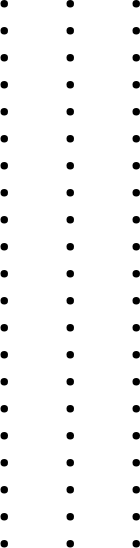<table>
<tr>
<td><br><ul><li></li><li></li><li></li><li></li><li></li><li></li><li></li><li></li><li></li><li></li><li></li><li></li><li></li><li></li><li></li><li></li><li></li><li></li><li></li><li></li><li></li></ul></td>
<td valign=top><br><ul><li></li><li></li><li></li><li></li><li></li><li></li><li></li><li></li><li></li><li></li><li></li><li></li><li></li><li></li><li></li><li></li><li></li><li></li><li></li><li></li><li></li></ul></td>
<td valign=top><br><ul><li></li><li></li><li></li><li></li><li></li><li></li><li></li><li></li><li></li><li></li><li></li><li></li><li></li><li></li><li></li><li></li><li></li><li></li><li></li><li></li><li></li></ul></td>
</tr>
</table>
